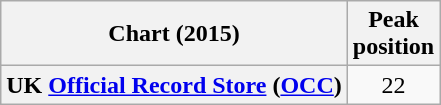<table class="wikitable sortable plainrowheaders" style="text-align:center">
<tr>
<th scope="col">Chart (2015)</th>
<th scope="col">Peak<br>position</th>
</tr>
<tr>
<th scope="row">UK <a href='#'>Official Record Store</a> (<a href='#'>OCC</a>)</th>
<td>22</td>
</tr>
</table>
